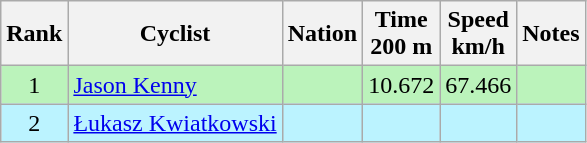<table class="wikitable sortable" style="text-align:center;">
<tr>
<th>Rank</th>
<th>Cyclist</th>
<th>Nation</th>
<th>Time<br>200 m</th>
<th>Speed<br>km/h</th>
<th>Notes</th>
</tr>
<tr bgcolor=bbf3bb>
<td>1</td>
<td align=left><a href='#'>Jason Kenny</a></td>
<td align=left></td>
<td>10.672</td>
<td>67.466</td>
<td></td>
</tr>
<tr bgcolor=bbf3ff>
<td>2</td>
<td align=left><a href='#'>Łukasz Kwiatkowski</a></td>
<td align=left></td>
<td></td>
<td></td>
<td></td>
</tr>
</table>
